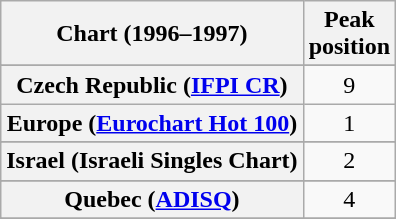<table class="wikitable sortable plainrowheaders" style="text-align:center">
<tr>
<th scope="col">Chart (1996–1997)</th>
<th scope="col">Peak<br>position</th>
</tr>
<tr>
</tr>
<tr>
</tr>
<tr>
</tr>
<tr>
<th scope="row">Czech Republic (<a href='#'>IFPI CR</a>)</th>
<td>9</td>
</tr>
<tr>
<th scope="row">Europe (<a href='#'>Eurochart Hot 100</a>)</th>
<td>1</td>
</tr>
<tr>
</tr>
<tr>
</tr>
<tr>
</tr>
<tr>
<th scope="row">Israel (Israeli Singles Chart)</th>
<td>2</td>
</tr>
<tr>
</tr>
<tr>
</tr>
<tr>
<th scope="row">Quebec (<a href='#'>ADISQ</a>)</th>
<td>4</td>
</tr>
<tr>
</tr>
<tr>
</tr>
<tr>
</tr>
<tr>
</tr>
</table>
